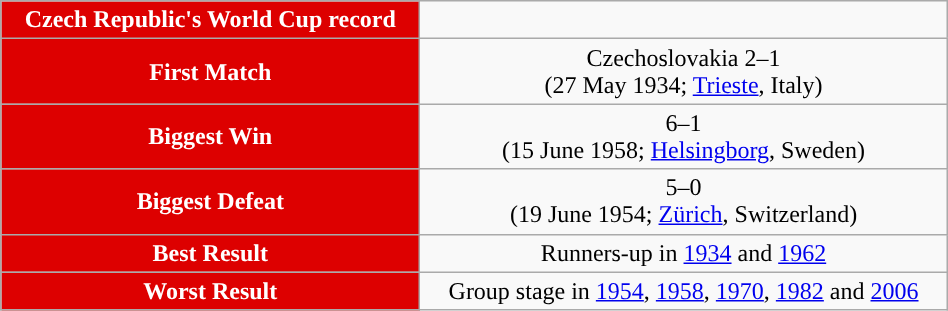<table class="wikitable collapsible collapsed" style="width:50%;text-align:center">
<tr>
<th style="background:#DD0000; color:white; "><strong>Czech Republic's World Cup record</strong></th>
</tr>
<tr>
<th style="background:#DD0000; color:white; ">First Match</th>
<td> Czechoslovakia 2–1 <br> (27 May 1934; <a href='#'>Trieste</a>, Italy)</td>
</tr>
<tr>
<th style="background:#DD0000; color:white; ">Biggest Win</th>
<td> 6–1 <br> (15 June 1958; <a href='#'>Helsingborg</a>, Sweden)</td>
</tr>
<tr>
<th style="background:#DD0000; color:white; ">Biggest Defeat</th>
<td> 5–0 <br> (19 June 1954; <a href='#'>Zürich</a>, Switzerland)</td>
</tr>
<tr>
<th style="background:#DD0000; color:white; ">Best Result</th>
<td>Runners-up in <a href='#'>1934</a> and <a href='#'>1962</a></td>
</tr>
<tr>
<th style="background:#DD0000; color:white; ">Worst Result</th>
<td>Group stage in <a href='#'>1954</a>, <a href='#'>1958</a>, <a href='#'>1970</a>, <a href='#'>1982</a> and <a href='#'>2006</a></td>
</tr>
</table>
